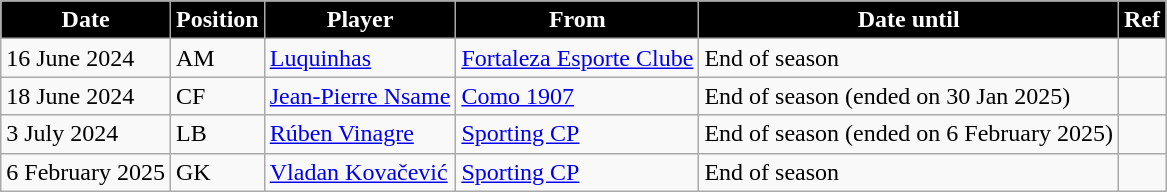<table class="wikitable plainrowheaders sortable">
<tr>
<th style="background:#000000; color:#FFFFFF;">Date</th>
<th style="background:#000000; color:#FFFFFF;">Position</th>
<th style="background:#000000; color:#FFFFFF;">Player</th>
<th style="background:#000000; color:#FFFFFF;">From</th>
<th style="background:#000000; color:#FFFFFF;">Date until</th>
<th style="background:#000000; color:#FFFFFF;">Ref</th>
</tr>
<tr>
<td>16 June 2024</td>
<td>AM</td>
<td> <a href='#'>Luquinhas</a></td>
<td> <a href='#'>Fortaleza Esporte Clube</a></td>
<td>End of season</td>
<td></td>
</tr>
<tr>
<td>18 June 2024</td>
<td>CF</td>
<td> <a href='#'>Jean-Pierre Nsame</a></td>
<td> <a href='#'>Como 1907</a></td>
<td>End of season (ended on 30 Jan 2025)</td>
<td></td>
</tr>
<tr>
<td>3 July 2024</td>
<td>LB</td>
<td> <a href='#'>Rúben Vinagre</a></td>
<td><a href='#'>Sporting CP</a></td>
<td>End of season (ended on 6 February 2025)</td>
<td></td>
</tr>
<tr>
<td>6 February 2025</td>
<td>GK</td>
<td> <a href='#'>Vladan Kovačević</a></td>
<td><a href='#'>Sporting CP</a></td>
<td>End of season</td>
<td></td>
</tr>
</table>
